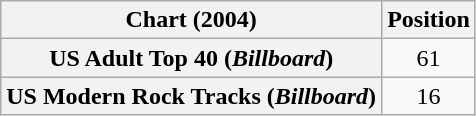<table class="wikitable plainrowheaders" style="text-align:center">
<tr>
<th scope="col">Chart (2004)</th>
<th scope="col">Position</th>
</tr>
<tr>
<th scope="row">US Adult Top 40 (<em>Billboard</em>)</th>
<td>61</td>
</tr>
<tr>
<th scope="row">US Modern Rock Tracks (<em>Billboard</em>)</th>
<td>16</td>
</tr>
</table>
